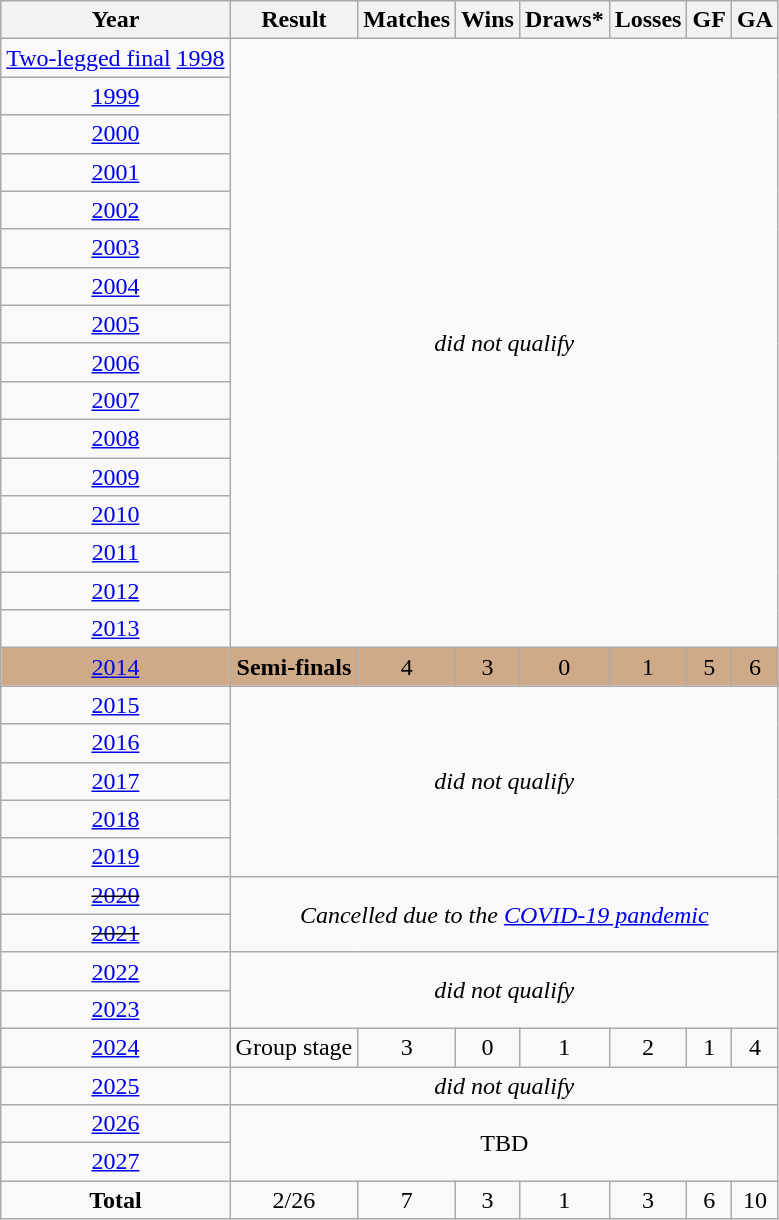<table class="wikitable" style="text-align: center;">
<tr>
<th>Year</th>
<th>Result</th>
<th>Matches</th>
<th>Wins</th>
<th>Draws*</th>
<th>Losses</th>
<th>GF</th>
<th>GA</th>
</tr>
<tr>
<td><a href='#'>Two-legged final</a> <a href='#'>1998</a></td>
<td colspan=7 rowspan=16><em>did not qualify</em></td>
</tr>
<tr>
<td> <a href='#'>1999</a></td>
</tr>
<tr>
<td> <a href='#'>2000</a></td>
</tr>
<tr>
<td> <a href='#'>2001</a></td>
</tr>
<tr>
<td> <a href='#'>2002</a></td>
</tr>
<tr>
<td> <a href='#'>2003</a></td>
</tr>
<tr>
<td> <a href='#'>2004</a></td>
</tr>
<tr>
<td> <a href='#'>2005</a></td>
</tr>
<tr>
<td> <a href='#'>2006</a></td>
</tr>
<tr>
<td> <a href='#'>2007</a></td>
</tr>
<tr>
<td> <a href='#'>2008</a></td>
</tr>
<tr>
<td> <a href='#'>2009</a></td>
</tr>
<tr>
<td> <a href='#'>2010</a></td>
</tr>
<tr>
<td> <a href='#'>2011</a></td>
</tr>
<tr>
<td> <a href='#'>2012</a></td>
</tr>
<tr>
<td> <a href='#'>2013</a></td>
</tr>
<tr bgcolor=#CFAA88>
<td> <a href='#'>2014</a></td>
<td><strong>Semi-finals</strong></td>
<td>4</td>
<td>3</td>
<td>0</td>
<td>1</td>
<td>5</td>
<td>6</td>
</tr>
<tr>
<td> <a href='#'>2015</a></td>
<td colspan=7 rowspan=5><em>did not qualify</em></td>
</tr>
<tr>
<td> <a href='#'>2016</a></td>
</tr>
<tr>
<td> <a href='#'>2017</a></td>
</tr>
<tr>
<td> <a href='#'>2018</a></td>
</tr>
<tr>
<td> <a href='#'>2019</a></td>
</tr>
<tr>
<td> <s><a href='#'>2020</a></s></td>
<td colspan=7 rowspan=2><em>Cancelled due to the <a href='#'>COVID-19 pandemic</a></em></td>
</tr>
<tr>
<td> <s><a href='#'>2021</a></s></td>
</tr>
<tr>
<td> <a href='#'>2022</a></td>
<td colspan="7" rowspan="2"><em>did not qualify</em></td>
</tr>
<tr>
<td> <a href='#'>2023</a></td>
</tr>
<tr>
<td> <a href='#'>2024</a></td>
<td>Group stage</td>
<td>3</td>
<td>0</td>
<td>1</td>
<td>2</td>
<td>1</td>
<td>4</td>
</tr>
<tr>
<td> <a href='#'>2025</a></td>
<td colspan="7"><em>did not qualify</em></td>
</tr>
<tr>
<td> <a href='#'>2026</a></td>
<td colspan="7" rowspan="2">TBD</td>
</tr>
<tr>
<td> <a href='#'>2027</a></td>
</tr>
<tr>
<td><strong>Total</strong></td>
<td>2/26</td>
<td>7</td>
<td>3</td>
<td>1</td>
<td>3</td>
<td>6</td>
<td>10</td>
</tr>
</table>
